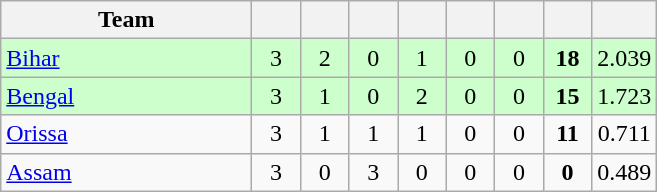<table class="wikitable" style="text-align:center">
<tr>
<th style="width:160px">Team</th>
<th style="width:25px"></th>
<th style="width:25px"></th>
<th style="width:25px"></th>
<th style="width:25px"></th>
<th style="width:25px"></th>
<th style="width:25px"></th>
<th style="width:25px"></th>
<th style="width:25px;"></th>
</tr>
<tr style="background:#cfc;">
<td style="text-align:left"><a href='#'>Bihar</a></td>
<td>3</td>
<td>2</td>
<td>0</td>
<td>1</td>
<td>0</td>
<td>0</td>
<td><strong>18</strong></td>
<td>2.039</td>
</tr>
<tr style="background:#cfc;">
<td style="text-align:left"><a href='#'>Bengal</a></td>
<td>3</td>
<td>1</td>
<td>0</td>
<td>2</td>
<td>0</td>
<td>0</td>
<td><strong>15</strong></td>
<td>1.723</td>
</tr>
<tr>
<td style="text-align:left"><a href='#'>Orissa</a></td>
<td>3</td>
<td>1</td>
<td>1</td>
<td>1</td>
<td>0</td>
<td>0</td>
<td><strong>11</strong></td>
<td>0.711</td>
</tr>
<tr>
<td style="text-align:left"><a href='#'>Assam</a></td>
<td>3</td>
<td>0</td>
<td>3</td>
<td>0</td>
<td>0</td>
<td>0</td>
<td><strong>0</strong></td>
<td>0.489</td>
</tr>
</table>
